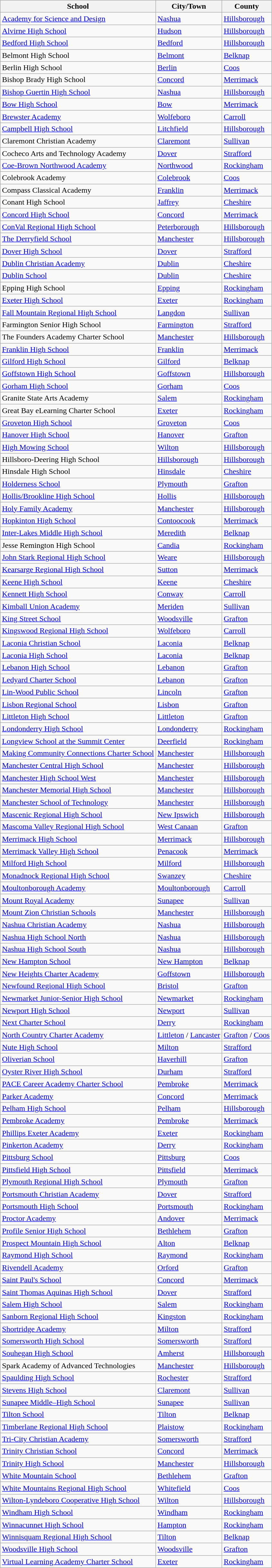<table class="wikitable sortable" style="text-align:left;">
<tr>
<th>School</th>
<th>City/Town</th>
<th>County</th>
</tr>
<tr>
<td><a href='#'>Academy for Science and Design</a></td>
<td><a href='#'>Nashua</a></td>
<td><a href='#'>Hillsborough</a></td>
</tr>
<tr>
<td><a href='#'>Alvirne High School</a></td>
<td><a href='#'>Hudson</a></td>
<td><a href='#'>Hillsborough</a></td>
</tr>
<tr>
<td><a href='#'>Bedford High School</a></td>
<td><a href='#'>Bedford</a></td>
<td><a href='#'>Hillsborough</a></td>
</tr>
<tr>
<td>Belmont High School</td>
<td><a href='#'>Belmont</a></td>
<td><a href='#'>Belknap</a></td>
</tr>
<tr>
<td>Berlin High School</td>
<td><a href='#'>Berlin</a></td>
<td><a href='#'>Coos</a></td>
</tr>
<tr>
<td>Bishop Brady High School</td>
<td><a href='#'>Concord</a></td>
<td><a href='#'>Merrimack</a></td>
</tr>
<tr>
<td><a href='#'>Bishop Guertin High School</a></td>
<td><a href='#'>Nashua</a></td>
<td><a href='#'>Hillsborough</a></td>
</tr>
<tr>
<td><a href='#'>Bow High School</a></td>
<td><a href='#'>Bow</a></td>
<td><a href='#'>Merrimack</a></td>
</tr>
<tr>
<td><a href='#'>Brewster Academy</a></td>
<td><a href='#'>Wolfeboro</a></td>
<td><a href='#'>Carroll</a></td>
</tr>
<tr>
<td><a href='#'>Campbell High School</a></td>
<td><a href='#'>Litchfield</a></td>
<td><a href='#'>Hillsborough</a></td>
</tr>
<tr>
<td>Claremont Christian Academy</td>
<td><a href='#'>Claremont</a></td>
<td><a href='#'>Sullivan</a></td>
</tr>
<tr>
<td>Cocheco Arts and Technology Academy</td>
<td><a href='#'>Dover</a></td>
<td><a href='#'>Strafford</a></td>
</tr>
<tr>
<td><a href='#'>Coe-Brown Northwood Academy</a></td>
<td><a href='#'>Northwood</a></td>
<td><a href='#'>Rockingham</a></td>
</tr>
<tr>
<td>Colebrook Academy</td>
<td><a href='#'>Colebrook</a></td>
<td><a href='#'>Coos</a></td>
</tr>
<tr>
<td>Compass Classical Academy</td>
<td><a href='#'>Franklin</a></td>
<td><a href='#'>Merrimack</a></td>
</tr>
<tr>
<td Conant High School (New Hampshire)>Conant High School</td>
<td><a href='#'>Jaffrey</a></td>
<td><a href='#'>Cheshire</a></td>
</tr>
<tr>
<td><a href='#'>Concord High School</a></td>
<td><a href='#'>Concord</a></td>
<td><a href='#'>Merrimack</a></td>
</tr>
<tr>
<td><a href='#'>ConVal Regional High School</a></td>
<td><a href='#'>Peterborough</a></td>
<td><a href='#'>Hillsborough</a></td>
</tr>
<tr>
<td><a href='#'>The Derryfield School</a></td>
<td><a href='#'>Manchester</a></td>
<td><a href='#'>Hillsborough</a></td>
</tr>
<tr>
<td><a href='#'>Dover High School</a></td>
<td><a href='#'>Dover</a></td>
<td><a href='#'>Strafford</a></td>
</tr>
<tr>
<td><a href='#'>Dublin Christian Academy</a></td>
<td><a href='#'>Dublin</a></td>
<td><a href='#'>Cheshire</a></td>
</tr>
<tr>
<td><a href='#'>Dublin School</a></td>
<td><a href='#'>Dublin</a></td>
<td><a href='#'>Cheshire</a></td>
</tr>
<tr>
<td>Epping High School</td>
<td><a href='#'>Epping</a></td>
<td><a href='#'>Rockingham</a></td>
</tr>
<tr>
<td><a href='#'>Exeter High School</a></td>
<td><a href='#'>Exeter</a></td>
<td><a href='#'>Rockingham</a></td>
</tr>
<tr>
<td><a href='#'>Fall Mountain Regional High School</a></td>
<td><a href='#'>Langdon</a></td>
<td><a href='#'>Sullivan</a></td>
</tr>
<tr>
<td Farmington Senior High School (New Hampshire)>Farmington Senior High School</td>
<td><a href='#'>Farmington</a></td>
<td><a href='#'>Strafford</a></td>
</tr>
<tr>
<td>The Founders Academy Charter School</td>
<td><a href='#'>Manchester</a></td>
<td><a href='#'>Hillsborough</a></td>
</tr>
<tr>
<td><a href='#'>Franklin High School</a></td>
<td><a href='#'>Franklin</a></td>
<td><a href='#'>Merrimack</a></td>
</tr>
<tr>
<td><a href='#'>Gilford High School</a></td>
<td><a href='#'>Gilford</a></td>
<td><a href='#'>Belknap</a></td>
</tr>
<tr>
<td><a href='#'>Goffstown High School</a></td>
<td><a href='#'>Goffstown</a></td>
<td><a href='#'>Hillsborough</a></td>
</tr>
<tr>
<td><a href='#'>Gorham High School</a></td>
<td><a href='#'>Gorham</a></td>
<td><a href='#'>Coos</a></td>
</tr>
<tr>
<td Granite State Arts Academy (New Hampshire)>Granite State Arts Academy</td>
<td><a href='#'>Salem</a></td>
<td><a href='#'>Rockingham</a></td>
</tr>
<tr>
<td>Great Bay eLearning Charter School</td>
<td><a href='#'>Exeter</a></td>
<td><a href='#'>Rockingham</a></td>
</tr>
<tr>
<td><a href='#'>Groveton High School</a></td>
<td><a href='#'>Groveton</a></td>
<td><a href='#'>Coos</a></td>
</tr>
<tr>
<td><a href='#'>Hanover High School</a></td>
<td><a href='#'>Hanover</a></td>
<td><a href='#'>Grafton</a></td>
</tr>
<tr>
<td><a href='#'>High Mowing School</a></td>
<td><a href='#'>Wilton</a></td>
<td><a href='#'>Hillsborough</a></td>
</tr>
<tr>
<td>Hillsboro-Deering High School</td>
<td><a href='#'>Hillsborough</a></td>
<td><a href='#'>Hillsborough</a></td>
</tr>
<tr>
<td>Hinsdale High School</td>
<td><a href='#'>Hinsdale</a></td>
<td><a href='#'>Cheshire</a></td>
</tr>
<tr>
<td><a href='#'>Holderness School</a></td>
<td><a href='#'>Plymouth</a></td>
<td><a href='#'>Grafton</a></td>
</tr>
<tr>
<td><a href='#'>Hollis/Brookline High School</a></td>
<td><a href='#'>Hollis</a></td>
<td><a href='#'>Hillsborough</a></td>
</tr>
<tr>
<td><a href='#'>Holy Family Academy</a></td>
<td><a href='#'>Manchester</a></td>
<td><a href='#'>Hillsborough</a></td>
</tr>
<tr>
<td><a href='#'>Hopkinton High School</a></td>
<td><a href='#'>Contoocook</a></td>
<td><a href='#'>Merrimack</a></td>
</tr>
<tr>
<td><a href='#'>Inter-Lakes Middle High School</a></td>
<td><a href='#'>Meredith</a></td>
<td><a href='#'>Belknap</a></td>
</tr>
<tr>
<td>Jesse Remington High School</td>
<td><a href='#'>Candia</a></td>
<td><a href='#'>Rockingham</a></td>
</tr>
<tr>
<td><a href='#'>John Stark Regional High School</a></td>
<td><a href='#'>Weare</a></td>
<td><a href='#'>Hillsborough</a></td>
</tr>
<tr>
<td><a href='#'>Kearsarge Regional High School</a></td>
<td><a href='#'>Sutton</a></td>
<td><a href='#'>Merrimack</a></td>
</tr>
<tr>
<td><a href='#'>Keene High School</a></td>
<td><a href='#'>Keene</a></td>
<td><a href='#'>Cheshire</a></td>
</tr>
<tr>
<td><a href='#'>Kennett High School</a></td>
<td><a href='#'>Conway</a></td>
<td><a href='#'>Carroll</a></td>
</tr>
<tr>
<td><a href='#'>Kimball Union Academy</a></td>
<td><a href='#'>Meriden</a></td>
<td><a href='#'>Sullivan</a></td>
</tr>
<tr>
<td><a href='#'>King Street School</a></td>
<td><a href='#'>Woodsville</a></td>
<td><a href='#'>Grafton</a></td>
</tr>
<tr>
<td><a href='#'>Kingswood Regional High School</a></td>
<td><a href='#'>Wolfeboro</a></td>
<td><a href='#'>Carroll</a></td>
</tr>
<tr>
<td><a href='#'>Laconia Christian School</a></td>
<td><a href='#'>Laconia</a></td>
<td><a href='#'>Belknap</a></td>
</tr>
<tr>
<td><a href='#'>Laconia High School</a></td>
<td><a href='#'>Laconia</a></td>
<td><a href='#'>Belknap</a></td>
</tr>
<tr>
<td><a href='#'>Lebanon High School</a></td>
<td><a href='#'>Lebanon</a></td>
<td><a href='#'>Grafton</a></td>
</tr>
<tr>
<td><a href='#'>Ledyard Charter School</a></td>
<td><a href='#'>Lebanon</a></td>
<td><a href='#'>Grafton</a></td>
</tr>
<tr>
<td><a href='#'>Lin-Wood Public School</a></td>
<td><a href='#'>Lincoln</a></td>
<td><a href='#'>Grafton</a></td>
</tr>
<tr>
<td><a href='#'>Lisbon Regional School</a></td>
<td><a href='#'>Lisbon</a></td>
<td><a href='#'>Grafton</a></td>
</tr>
<tr>
<td><a href='#'>Littleton High School</a></td>
<td><a href='#'>Littleton</a></td>
<td><a href='#'>Grafton</a></td>
</tr>
<tr>
<td><a href='#'>Londonderry High School</a></td>
<td><a href='#'>Londonderry</a></td>
<td><a href='#'>Rockingham</a></td>
</tr>
<tr>
<td><a href='#'>Longview School at the Summit Center</a></td>
<td><a href='#'>Deerfield</a></td>
<td><a href='#'>Rockingham</a></td>
</tr>
<tr>
<td><a href='#'>Making Community Connections Charter School</a></td>
<td><a href='#'>Manchester</a></td>
<td><a href='#'>Hillsborough</a></td>
</tr>
<tr>
<td><a href='#'>Manchester Central High School</a></td>
<td><a href='#'>Manchester</a></td>
<td><a href='#'>Hillsborough</a></td>
</tr>
<tr>
<td><a href='#'>Manchester High School West</a></td>
<td><a href='#'>Manchester</a></td>
<td><a href='#'>Hillsborough</a></td>
</tr>
<tr>
<td><a href='#'>Manchester Memorial High School</a></td>
<td><a href='#'>Manchester</a></td>
<td><a href='#'>Hillsborough</a></td>
</tr>
<tr>
<td><a href='#'>Manchester School of Technology</a></td>
<td><a href='#'>Manchester</a></td>
<td><a href='#'>Hillsborough</a></td>
</tr>
<tr>
<td><a href='#'>Mascenic Regional High School</a></td>
<td><a href='#'>New Ipswich</a></td>
<td><a href='#'>Hillsborough</a></td>
</tr>
<tr>
<td><a href='#'>Mascoma Valley Regional High School</a></td>
<td><a href='#'>West Canaan</a></td>
<td><a href='#'>Grafton</a></td>
</tr>
<tr>
<td><a href='#'>Merrimack High School</a></td>
<td><a href='#'>Merrimack</a></td>
<td><a href='#'>Hillsborough</a></td>
</tr>
<tr>
<td><a href='#'>Merrimack Valley High School</a></td>
<td><a href='#'>Penacook</a></td>
<td><a href='#'>Merrimack</a></td>
</tr>
<tr>
<td><a href='#'>Milford High School</a></td>
<td><a href='#'>Milford</a></td>
<td><a href='#'>Hillsborough</a></td>
</tr>
<tr>
<td><a href='#'>Monadnock Regional High School</a></td>
<td><a href='#'>Swanzey</a></td>
<td><a href='#'>Cheshire</a></td>
</tr>
<tr>
<td><a href='#'>Moultonborough Academy</a></td>
<td><a href='#'>Moultonborough</a></td>
<td><a href='#'>Carroll</a></td>
</tr>
<tr>
<td><a href='#'>Mount Royal Academy</a></td>
<td><a href='#'>Sunapee</a></td>
<td><a href='#'>Sullivan</a></td>
</tr>
<tr>
<td><a href='#'>Mount Zion Christian Schools</a></td>
<td><a href='#'>Manchester</a></td>
<td><a href='#'>Hillsborough</a></td>
</tr>
<tr>
<td><a href='#'>Nashua Christian Academy</a></td>
<td><a href='#'>Nashua</a></td>
<td><a href='#'>Hillsborough</a></td>
</tr>
<tr>
<td><a href='#'>Nashua High School North</a></td>
<td><a href='#'>Nashua</a></td>
<td><a href='#'>Hillsborough</a></td>
</tr>
<tr>
<td><a href='#'>Nashua High School South</a></td>
<td><a href='#'>Nashua</a></td>
<td><a href='#'>Hillsborough</a></td>
</tr>
<tr>
<td><a href='#'>New Hampton School</a></td>
<td><a href='#'>New Hampton</a></td>
<td><a href='#'>Belknap</a></td>
</tr>
<tr>
<td><a href='#'>New Heights Charter Academy</a></td>
<td><a href='#'>Goffstown</a></td>
<td><a href='#'>Hillsborough</a></td>
</tr>
<tr>
<td><a href='#'>Newfound Regional High School</a></td>
<td><a href='#'>Bristol</a></td>
<td><a href='#'>Grafton</a></td>
</tr>
<tr>
<td><a href='#'>Newmarket Junior-Senior High School</a></td>
<td><a href='#'>Newmarket</a></td>
<td><a href='#'>Rockingham</a></td>
</tr>
<tr>
<td><a href='#'>Newport High School</a></td>
<td><a href='#'>Newport</a></td>
<td><a href='#'>Sullivan</a></td>
</tr>
<tr>
<td><a href='#'>Next Charter School</a></td>
<td><a href='#'>Derry</a></td>
<td><a href='#'>Rockingham</a></td>
</tr>
<tr>
<td><a href='#'>North Country Charter Academy</a></td>
<td><a href='#'>Littleton</a> / <a href='#'>Lancaster</a></td>
<td><a href='#'>Grafton</a> / <a href='#'>Coos</a></td>
</tr>
<tr>
<td><a href='#'>Nute High School</a></td>
<td><a href='#'>Milton</a></td>
<td><a href='#'>Strafford</a></td>
</tr>
<tr>
<td><a href='#'>Oliverian School</a></td>
<td><a href='#'>Haverhill</a></td>
<td><a href='#'>Grafton</a></td>
</tr>
<tr>
<td><a href='#'>Oyster River High School</a></td>
<td><a href='#'>Durham</a></td>
<td><a href='#'>Strafford</a></td>
</tr>
<tr>
<td><a href='#'>PACE Career Academy Charter School</a></td>
<td><a href='#'>Pembroke</a></td>
<td><a href='#'>Merrimack</a></td>
</tr>
<tr>
<td><a href='#'>Parker Academy</a></td>
<td><a href='#'>Concord</a></td>
<td><a href='#'>Merrimack</a></td>
</tr>
<tr>
<td><a href='#'>Pelham High School</a></td>
<td><a href='#'>Pelham</a></td>
<td><a href='#'>Hillsborough</a></td>
</tr>
<tr>
<td><a href='#'>Pembroke Academy</a></td>
<td><a href='#'>Pembroke</a></td>
<td><a href='#'>Merrimack</a></td>
</tr>
<tr>
<td><a href='#'>Phillips Exeter Academy</a></td>
<td><a href='#'>Exeter</a></td>
<td><a href='#'>Rockingham</a></td>
</tr>
<tr>
<td><a href='#'>Pinkerton Academy</a></td>
<td><a href='#'>Derry</a></td>
<td><a href='#'>Rockingham</a></td>
</tr>
<tr>
<td><a href='#'>Pittsburg School</a></td>
<td><a href='#'>Pittsburg</a></td>
<td><a href='#'>Coos</a></td>
</tr>
<tr>
<td><a href='#'>Pittsfield High School</a></td>
<td><a href='#'>Pittsfield</a></td>
<td><a href='#'>Merrimack</a></td>
</tr>
<tr>
<td><a href='#'>Plymouth Regional High School</a></td>
<td><a href='#'>Plymouth</a></td>
<td><a href='#'>Grafton</a></td>
</tr>
<tr>
<td><a href='#'>Portsmouth Christian Academy</a></td>
<td><a href='#'>Dover</a></td>
<td><a href='#'>Strafford</a></td>
</tr>
<tr>
<td><a href='#'>Portsmouth High School</a></td>
<td><a href='#'>Portsmouth</a></td>
<td><a href='#'>Rockingham</a></td>
</tr>
<tr>
<td><a href='#'>Proctor Academy</a></td>
<td><a href='#'>Andover</a></td>
<td><a href='#'>Merrimack</a></td>
</tr>
<tr>
<td><a href='#'>Profile Senior High School</a></td>
<td><a href='#'>Bethlehem</a></td>
<td><a href='#'>Grafton</a></td>
</tr>
<tr>
<td><a href='#'>Prospect Mountain High School</a></td>
<td><a href='#'>Alton</a></td>
<td><a href='#'>Belknap</a></td>
</tr>
<tr>
<td><a href='#'>Raymond High School</a></td>
<td><a href='#'>Raymond</a></td>
<td><a href='#'>Rockingham</a></td>
</tr>
<tr>
<td><a href='#'>Rivendell Academy</a></td>
<td><a href='#'>Orford</a></td>
<td><a href='#'>Grafton</a></td>
</tr>
<tr>
<td><a href='#'>Saint Paul's School</a></td>
<td><a href='#'>Concord</a></td>
<td><a href='#'>Merrimack</a></td>
</tr>
<tr>
<td><a href='#'>Saint Thomas Aquinas High School</a></td>
<td><a href='#'>Dover</a></td>
<td><a href='#'>Strafford</a></td>
</tr>
<tr>
<td><a href='#'>Salem High School</a></td>
<td><a href='#'>Salem</a></td>
<td><a href='#'>Rockingham</a></td>
</tr>
<tr>
<td><a href='#'>Sanborn Regional High School</a></td>
<td><a href='#'>Kingston</a></td>
<td><a href='#'>Rockingham</a></td>
</tr>
<tr>
<td><a href='#'>Shortridge Academy</a></td>
<td><a href='#'>Milton</a></td>
<td><a href='#'>Strafford</a></td>
</tr>
<tr>
<td><a href='#'>Somersworth High School</a></td>
<td><a href='#'>Somersworth</a></td>
<td><a href='#'>Strafford</a></td>
</tr>
<tr>
<td><a href='#'>Souhegan High School</a></td>
<td><a href='#'>Amherst</a></td>
<td><a href='#'>Hillsborough</a></td>
</tr>
<tr>
<td>Spark Academy of Advanced Technologies</td>
<td><a href='#'>Manchester</a></td>
<td><a href='#'>Hillsborough</a></td>
</tr>
<tr>
<td><a href='#'>Spaulding High School</a></td>
<td><a href='#'>Rochester</a></td>
<td><a href='#'>Strafford</a></td>
</tr>
<tr>
<td><a href='#'>Stevens High School</a></td>
<td><a href='#'>Claremont</a></td>
<td><a href='#'>Sullivan</a></td>
</tr>
<tr>
<td><a href='#'>Sunapee Middle–High School</a></td>
<td><a href='#'>Sunapee</a></td>
<td><a href='#'>Sullivan</a></td>
</tr>
<tr>
<td><a href='#'>Tilton School</a></td>
<td><a href='#'>Tilton</a></td>
<td><a href='#'>Belknap</a></td>
</tr>
<tr>
<td><a href='#'>Timberlane Regional High School</a></td>
<td><a href='#'>Plaistow</a></td>
<td><a href='#'>Rockingham</a></td>
</tr>
<tr>
<td><a href='#'>Tri-City Christian Academy</a></td>
<td><a href='#'>Somersworth</a></td>
<td><a href='#'>Strafford</a></td>
</tr>
<tr>
<td><a href='#'>Trinity Christian School</a></td>
<td><a href='#'>Concord</a></td>
<td><a href='#'>Merrimack</a></td>
</tr>
<tr>
<td><a href='#'>Trinity High School</a></td>
<td><a href='#'>Manchester</a></td>
<td><a href='#'>Hillsborough</a></td>
</tr>
<tr>
<td><a href='#'>White Mountain School</a></td>
<td><a href='#'>Bethlehem</a></td>
<td><a href='#'>Grafton</a></td>
</tr>
<tr>
<td><a href='#'>White Mountains Regional High School</a></td>
<td><a href='#'>Whitefield</a></td>
<td><a href='#'>Coos</a></td>
</tr>
<tr>
<td><a href='#'>Wilton-Lyndeboro Cooperative High School</a></td>
<td><a href='#'>Wilton</a></td>
<td><a href='#'>Hillsborough</a></td>
</tr>
<tr>
<td><a href='#'>Windham High School</a></td>
<td><a href='#'>Windham</a></td>
<td><a href='#'>Rockingham</a></td>
</tr>
<tr>
<td><a href='#'>Winnacunnet High School</a></td>
<td><a href='#'>Hampton</a></td>
<td><a href='#'>Rockingham</a></td>
</tr>
<tr>
<td><a href='#'>Winnisquam Regional High School</a></td>
<td><a href='#'>Tilton</a></td>
<td><a href='#'>Belknap</a></td>
</tr>
<tr>
<td><a href='#'>Woodsville High School</a></td>
<td><a href='#'>Woodsville</a></td>
<td><a href='#'>Grafton</a></td>
</tr>
<tr>
<td><a href='#'>Virtual Learning Academy Charter School</a></td>
<td><a href='#'>Exeter</a></td>
<td><a href='#'>Rockingham</a></td>
</tr>
</table>
